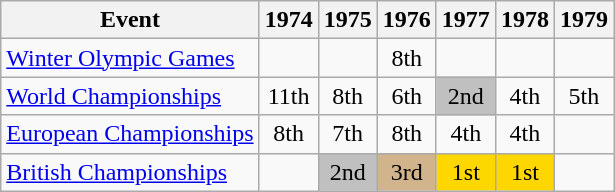<table class="wikitable">
<tr>
<th>Event</th>
<th>1974</th>
<th>1975</th>
<th>1976</th>
<th>1977</th>
<th>1978</th>
<th>1979</th>
</tr>
<tr>
<td><a href='#'>Winter Olympic Games</a></td>
<td></td>
<td></td>
<td align="center">8th</td>
<td></td>
<td></td>
<td></td>
</tr>
<tr>
<td><a href='#'>World Championships</a></td>
<td align="center">11th</td>
<td align="center">8th</td>
<td align="center">6th</td>
<td align="center" bgcolor="silver">2nd</td>
<td align="center">4th</td>
<td align="center">5th</td>
</tr>
<tr>
<td><a href='#'>European Championships</a></td>
<td align="center">8th</td>
<td align="center">7th</td>
<td align="center">8th</td>
<td align="center">4th</td>
<td align="center">4th</td>
<td></td>
</tr>
<tr>
<td><a href='#'>British Championships</a></td>
<td></td>
<td style="text-align:center; background:silver;">2nd</td>
<td style="text-align:center; background:tan;">3rd</td>
<td align="center" bgcolor="gold">1st</td>
<td align="center" bgcolor="gold">1st</td>
<td></td>
</tr>
</table>
